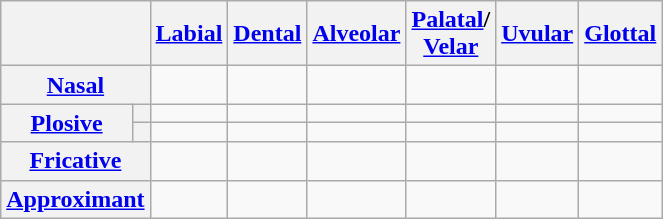<table class=wikitable style=text-align:center>
<tr>
<th colspan="2"></th>
<th><a href='#'>Labial</a></th>
<th><a href='#'>Dental</a></th>
<th><a href='#'>Alveolar</a></th>
<th><a href='#'>Palatal</a>/<br><a href='#'>Velar</a></th>
<th><a href='#'>Uvular</a></th>
<th><a href='#'>Glottal</a></th>
</tr>
<tr>
<th colspan="2"><a href='#'>Nasal</a></th>
<td></td>
<td></td>
<td></td>
<td></td>
<td></td>
<td></td>
</tr>
<tr>
<th rowspan="2"><a href='#'>Plosive</a></th>
<th></th>
<td></td>
<td></td>
<td></td>
<td></td>
<td></td>
<td></td>
</tr>
<tr>
<th></th>
<td></td>
<td></td>
<td></td>
<td></td>
<td></td>
<td></td>
</tr>
<tr>
<th colspan="2"><a href='#'>Fricative</a></th>
<td></td>
<td></td>
<td></td>
<td></td>
<td></td>
<td></td>
</tr>
<tr>
<th colspan="2"><a href='#'>Approximant</a></th>
<td></td>
<td></td>
<td></td>
<td></td>
<td></td>
<td></td>
</tr>
</table>
